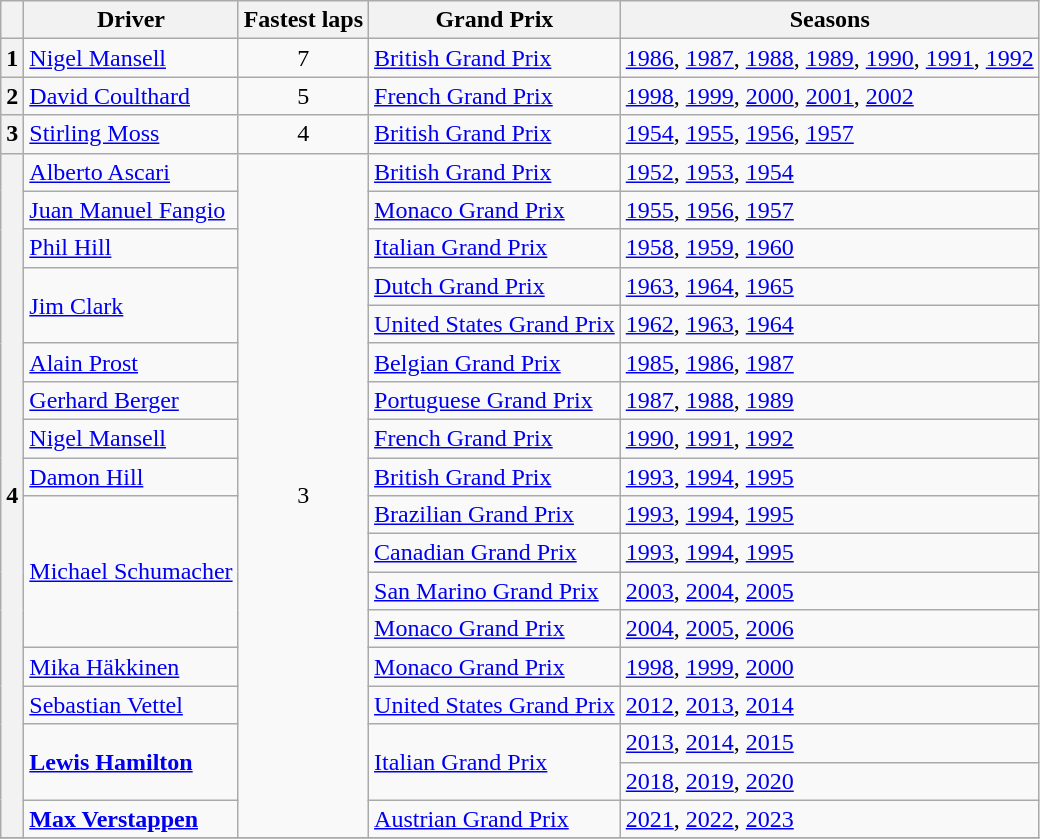<table class="wikitable">
<tr>
<th></th>
<th>Driver</th>
<th>Fastest laps</th>
<th>Grand Prix</th>
<th>Seasons</th>
</tr>
<tr>
<th>1</th>
<td> <a href='#'>Nigel Mansell</a></td>
<td align=center>7</td>
<td><a href='#'>British Grand Prix</a></td>
<td><a href='#'>1986</a>, <a href='#'>1987</a>, <a href='#'>1988</a>, <a href='#'>1989</a>, <a href='#'>1990</a>, <a href='#'>1991</a>, <a href='#'>1992</a></td>
</tr>
<tr>
<th>2</th>
<td> <a href='#'>David Coulthard</a></td>
<td align=center>5</td>
<td><a href='#'>French Grand Prix</a></td>
<td><a href='#'>1998</a>, <a href='#'>1999</a>, <a href='#'>2000</a>, <a href='#'>2001</a>, <a href='#'>2002</a></td>
</tr>
<tr>
<th>3</th>
<td> <a href='#'>Stirling Moss</a></td>
<td align=center>4</td>
<td><a href='#'>British Grand Prix</a></td>
<td><a href='#'>1954</a>, <a href='#'>1955</a>, <a href='#'>1956</a>, <a href='#'>1957</a></td>
</tr>
<tr>
<th rowspan=18>4</th>
<td> <a href='#'>Alberto Ascari</a></td>
<td align=center rowspan=18>3</td>
<td><a href='#'>British Grand Prix</a></td>
<td><a href='#'>1952</a>, <a href='#'>1953</a>, <a href='#'>1954</a></td>
</tr>
<tr>
<td> <a href='#'>Juan Manuel Fangio</a></td>
<td><a href='#'>Monaco Grand Prix</a></td>
<td><a href='#'>1955</a>, <a href='#'>1956</a>, <a href='#'>1957</a></td>
</tr>
<tr>
<td> <a href='#'>Phil Hill</a></td>
<td><a href='#'>Italian Grand Prix</a></td>
<td><a href='#'>1958</a>, <a href='#'>1959</a>, <a href='#'>1960</a></td>
</tr>
<tr>
<td rowspan=2> <a href='#'>Jim Clark</a></td>
<td><a href='#'>Dutch Grand Prix</a></td>
<td><a href='#'>1963</a>, <a href='#'>1964</a>, <a href='#'>1965</a></td>
</tr>
<tr>
<td><a href='#'>United States Grand Prix</a></td>
<td><a href='#'>1962</a>, <a href='#'>1963</a>, <a href='#'>1964</a></td>
</tr>
<tr>
<td> <a href='#'>Alain Prost</a></td>
<td><a href='#'>Belgian Grand Prix</a></td>
<td><a href='#'>1985</a>, <a href='#'>1986</a>, <a href='#'>1987</a></td>
</tr>
<tr>
<td> <a href='#'>Gerhard Berger</a></td>
<td><a href='#'>Portuguese Grand Prix</a></td>
<td><a href='#'>1987</a>, <a href='#'>1988</a>, <a href='#'>1989</a></td>
</tr>
<tr>
<td> <a href='#'>Nigel Mansell</a></td>
<td><a href='#'>French Grand Prix</a></td>
<td><a href='#'>1990</a>, <a href='#'>1991</a>, <a href='#'>1992</a></td>
</tr>
<tr>
<td> <a href='#'>Damon Hill</a></td>
<td><a href='#'>British Grand Prix</a></td>
<td><a href='#'>1993</a>, <a href='#'>1994</a>, <a href='#'>1995</a></td>
</tr>
<tr>
<td rowspan=4> <a href='#'>Michael Schumacher</a></td>
<td><a href='#'>Brazilian Grand Prix</a></td>
<td><a href='#'>1993</a>, <a href='#'>1994</a>, <a href='#'>1995</a></td>
</tr>
<tr>
<td><a href='#'>Canadian Grand Prix</a></td>
<td><a href='#'>1993</a>, <a href='#'>1994</a>, <a href='#'>1995</a></td>
</tr>
<tr>
<td><a href='#'>San Marino Grand Prix</a></td>
<td><a href='#'>2003</a>, <a href='#'>2004</a>, <a href='#'>2005</a></td>
</tr>
<tr>
<td><a href='#'>Monaco Grand Prix</a></td>
<td><a href='#'>2004</a>, <a href='#'>2005</a>, <a href='#'>2006</a></td>
</tr>
<tr>
<td> <a href='#'>Mika Häkkinen</a></td>
<td><a href='#'>Monaco Grand Prix</a></td>
<td><a href='#'>1998</a>, <a href='#'>1999</a>, <a href='#'>2000</a></td>
</tr>
<tr>
<td> <a href='#'>Sebastian Vettel</a></td>
<td><a href='#'>United States Grand Prix</a></td>
<td><a href='#'>2012</a>, <a href='#'>2013</a>, <a href='#'>2014</a></td>
</tr>
<tr>
<td rowspan=2> <strong><a href='#'>Lewis Hamilton</a></strong></td>
<td rowspan=2><a href='#'>Italian Grand Prix</a></td>
<td><a href='#'>2013</a>, <a href='#'>2014</a>, <a href='#'>2015</a></td>
</tr>
<tr>
<td><a href='#'>2018</a>, <a href='#'>2019</a>, <a href='#'>2020</a></td>
</tr>
<tr>
<td> <strong><a href='#'>Max Verstappen</a></strong></td>
<td><a href='#'>Austrian Grand Prix</a></td>
<td><a href='#'>2021</a>, <a href='#'>2022</a>, <a href='#'>2023</a></td>
</tr>
<tr>
</tr>
</table>
